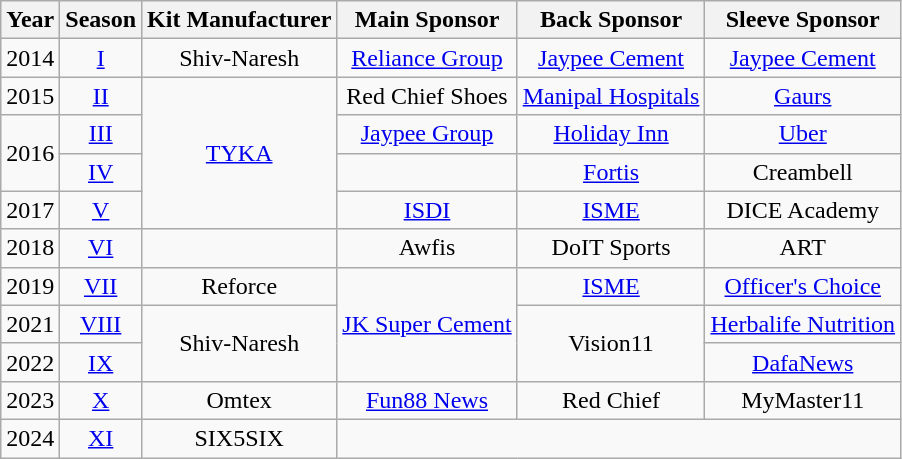<table class="wikitable sortable" style="text-align: center; font-size: 100%" align="center" width:"80%">
<tr>
<th>Year</th>
<th>Season</th>
<th>Kit Manufacturer</th>
<th>Main Sponsor</th>
<th>Back Sponsor</th>
<th>Sleeve Sponsor</th>
</tr>
<tr>
<td>2014</td>
<td><a href='#'>I</a></td>
<td>Shiv-Naresh</td>
<td><a href='#'>Reliance Group</a></td>
<td><a href='#'>Jaypee Cement</a></td>
<td><a href='#'>Jaypee Cement</a></td>
</tr>
<tr>
<td>2015</td>
<td><a href='#'>II</a></td>
<td rowspan="4"><a href='#'>TYKA</a></td>
<td>Red Chief Shoes</td>
<td><a href='#'>Manipal Hospitals</a></td>
<td><a href='#'>Gaurs</a></td>
</tr>
<tr>
<td rowspan="2">2016</td>
<td><a href='#'>III</a></td>
<td><a href='#'>Jaypee Group</a></td>
<td><a href='#'>Holiday Inn</a></td>
<td><a href='#'>Uber</a></td>
</tr>
<tr>
<td><a href='#'>IV</a></td>
<td></td>
<td><a href='#'>Fortis</a></td>
<td>Creambell</td>
</tr>
<tr>
<td>2017</td>
<td><a href='#'>V</a></td>
<td><a href='#'>ISDI</a></td>
<td><a href='#'>ISME</a></td>
<td>DICE Academy</td>
</tr>
<tr>
<td>2018</td>
<td><a href='#'>VI</a></td>
<td></td>
<td>Awfis</td>
<td>DoIT Sports</td>
<td>ART</td>
</tr>
<tr>
<td>2019</td>
<td><a href='#'>VII</a></td>
<td>Reforce</td>
<td rowspan="3"><a href='#'>JK Super Cement</a></td>
<td><a href='#'>ISME</a></td>
<td><a href='#'>Officer's Choice</a></td>
</tr>
<tr>
<td>2021</td>
<td><a href='#'>VIII</a></td>
<td rowspan="2">Shiv-Naresh</td>
<td rowspan="2">Vision11</td>
<td><a href='#'>Herbalife Nutrition</a></td>
</tr>
<tr>
<td>2022</td>
<td><a href='#'>IX</a></td>
<td><a href='#'>DafaNews</a></td>
</tr>
<tr>
<td>2023</td>
<td><a href='#'>X</a></td>
<td>Omtex</td>
<td><a href='#'>Fun88 News</a></td>
<td>Red Chief</td>
<td>MyMaster11</td>
</tr>
<tr>
<td>2024</td>
<td><a href='#'>XI</a></td>
<td>SIX5SIX</td>
</tr>
</table>
